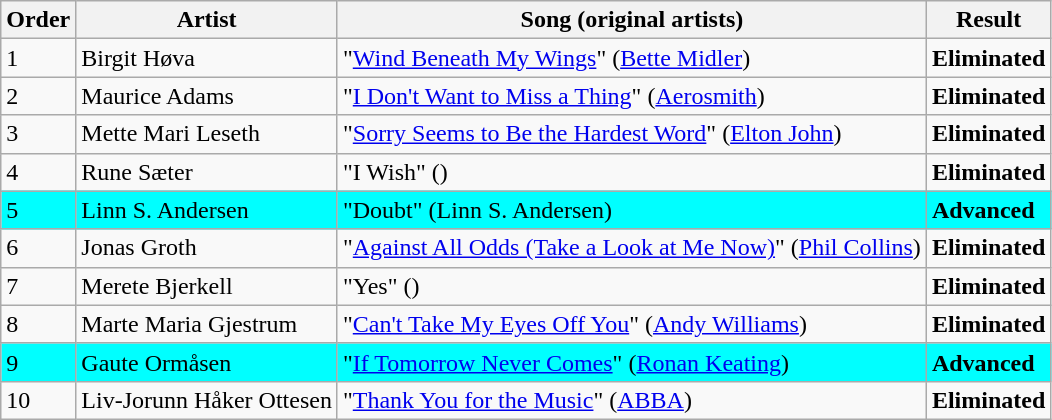<table class=wikitable>
<tr>
<th>Order</th>
<th>Artist</th>
<th>Song (original artists)</th>
<th>Result</th>
</tr>
<tr>
<td>1</td>
<td>Birgit Høva</td>
<td>"<a href='#'>Wind Beneath My Wings</a>" (<a href='#'>Bette Midler</a>)</td>
<td><strong>Eliminated</strong></td>
</tr>
<tr>
<td>2</td>
<td>Maurice Adams</td>
<td>"<a href='#'>I Don't Want to Miss a Thing</a>" (<a href='#'>Aerosmith</a>)</td>
<td><strong>Eliminated</strong></td>
</tr>
<tr>
<td>3</td>
<td>Mette Mari Leseth</td>
<td>"<a href='#'>Sorry Seems to Be the Hardest Word</a>" (<a href='#'>Elton John</a>)</td>
<td><strong>Eliminated</strong></td>
</tr>
<tr>
<td>4</td>
<td>Rune Sæter</td>
<td>"I Wish" ()</td>
<td><strong>Eliminated</strong></td>
</tr>
<tr style="background:cyan;">
<td>5</td>
<td>Linn S. Andersen</td>
<td>"Doubt" (Linn S. Andersen)</td>
<td><strong>Advanced</strong></td>
</tr>
<tr>
<td>6</td>
<td>Jonas Groth</td>
<td>"<a href='#'>Against All Odds (Take a Look at Me Now)</a>" (<a href='#'>Phil Collins</a>)</td>
<td><strong>Eliminated</strong></td>
</tr>
<tr>
<td>7</td>
<td>Merete Bjerkell</td>
<td>"Yes" ()</td>
<td><strong>Eliminated</strong></td>
</tr>
<tr>
<td>8</td>
<td>Marte Maria Gjestrum</td>
<td>"<a href='#'>Can't Take My Eyes Off You</a>" (<a href='#'>Andy Williams</a>)</td>
<td><strong>Eliminated</strong></td>
</tr>
<tr style="background:cyan;">
<td>9</td>
<td>Gaute Ormåsen</td>
<td>"<a href='#'>If Tomorrow Never Comes</a>" (<a href='#'>Ronan Keating</a>)</td>
<td><strong>Advanced</strong></td>
</tr>
<tr>
<td>10</td>
<td>Liv-Jorunn Håker Ottesen</td>
<td>"<a href='#'>Thank You for the Music</a>" (<a href='#'>ABBA</a>)</td>
<td><strong>Eliminated</strong></td>
</tr>
</table>
